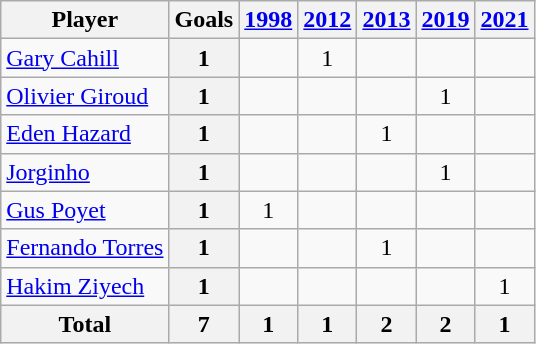<table class="wikitable sortable" style="text-align:center;">
<tr>
<th>Player</th>
<th>Goals</th>
<th><a href='#'>1998</a></th>
<th><a href='#'>2012</a></th>
<th><a href='#'>2013</a></th>
<th><a href='#'>2019</a></th>
<th><a href='#'>2021</a></th>
</tr>
<tr>
<td align="left"> <a href='#'>Gary Cahill</a></td>
<th>1</th>
<td></td>
<td>1</td>
<td></td>
<td></td>
<td></td>
</tr>
<tr>
<td align="left"> <a href='#'>Olivier Giroud</a></td>
<th>1</th>
<td></td>
<td></td>
<td></td>
<td>1</td>
<td></td>
</tr>
<tr>
<td align="left"> <a href='#'>Eden Hazard</a></td>
<th>1</th>
<td></td>
<td></td>
<td>1</td>
<td></td>
<td></td>
</tr>
<tr>
<td align="left"> <a href='#'>Jorginho</a></td>
<th>1</th>
<td></td>
<td></td>
<td></td>
<td>1</td>
<td></td>
</tr>
<tr>
<td align="left"> <a href='#'>Gus Poyet</a></td>
<th>1</th>
<td>1</td>
<td></td>
<td></td>
<td></td>
<td></td>
</tr>
<tr>
<td align="left"> <a href='#'>Fernando Torres</a></td>
<th>1</th>
<td></td>
<td></td>
<td>1</td>
<td></td>
<td></td>
</tr>
<tr>
<td align="left"> <a href='#'>Hakim Ziyech</a></td>
<th>1</th>
<td></td>
<td></td>
<td></td>
<td></td>
<td>1</td>
</tr>
<tr class="sortbottom">
<th>Total</th>
<th>7</th>
<th>1</th>
<th>1</th>
<th>2</th>
<th>2</th>
<th>1</th>
</tr>
</table>
